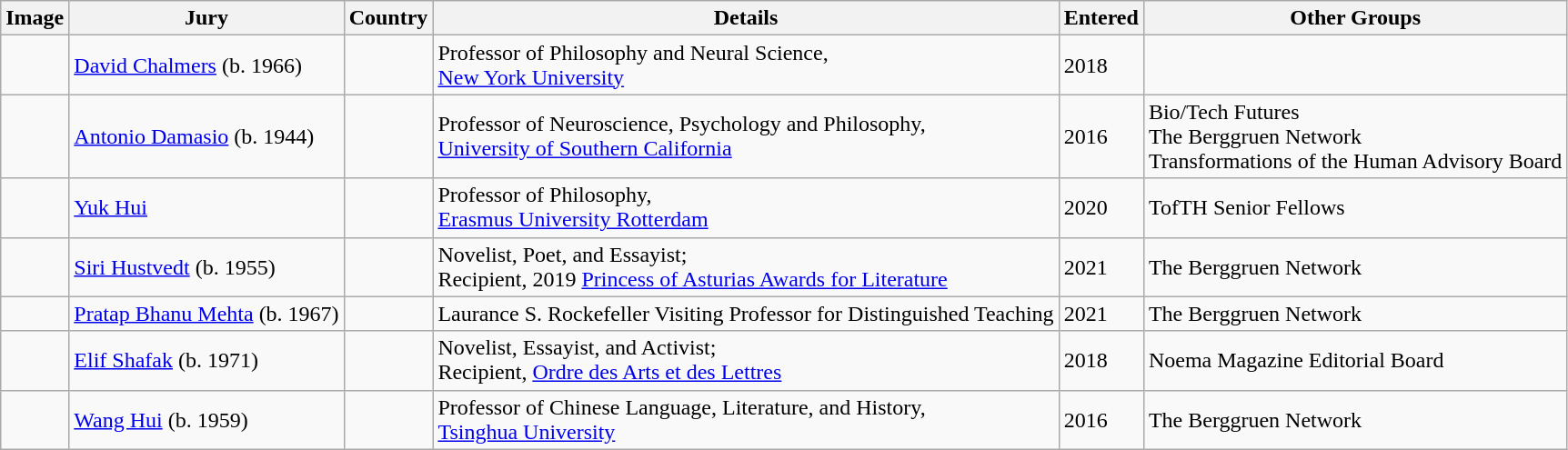<table class="wikitable sortable">
<tr>
<th>Image</th>
<th>Jury</th>
<th>Country</th>
<th>Details</th>
<th>Entered</th>
<th>Other Groups</th>
</tr>
<tr>
<td></td>
<td><a href='#'>David Chalmers</a> (b. 1966)</td>
<td></td>
<td>Professor of Philosophy and Neural Science, <br><a href='#'>New York University</a></td>
<td>2018</td>
<td></td>
</tr>
<tr>
<td></td>
<td><a href='#'>Antonio Damasio</a> (b. 1944)</td>
<td><br></td>
<td>Professor of Neuroscience, Psychology and Philosophy, <br><a href='#'>University of Southern California</a></td>
<td>2016</td>
<td>Bio/Tech Futures<br>The Berggruen Network<br>Transformations of the Human Advisory Board</td>
</tr>
<tr>
<td></td>
<td><a href='#'>Yuk Hui</a></td>
<td></td>
<td>Professor of Philosophy, <br><a href='#'>Erasmus University Rotterdam</a></td>
<td>2020</td>
<td>TofTH Senior Fellows</td>
</tr>
<tr>
<td></td>
<td><a href='#'>Siri Hustvedt</a> (b. 1955)</td>
<td></td>
<td>Novelist, Poet, and Essayist; <br>Recipient, 2019 <a href='#'>Princess of Asturias Awards for Literature</a></td>
<td>2021</td>
<td>The Berggruen Network</td>
</tr>
<tr>
<td></td>
<td><a href='#'>Pratap Bhanu Mehta</a> (b. 1967)</td>
<td></td>
<td>Laurance S. Rockefeller Visiting Professor for Distinguished Teaching</td>
<td>2021</td>
<td>The Berggruen Network</td>
</tr>
<tr>
<td></td>
<td><a href='#'>Elif Shafak</a> (b. 1971)</td>
<td><br></td>
<td>Novelist, Essayist, and Activist; <br>Recipient, <a href='#'>Ordre des Arts et des Lettres</a></td>
<td>2018</td>
<td>Noema Magazine Editorial Board</td>
</tr>
<tr>
<td></td>
<td><a href='#'>Wang Hui</a> (b. 1959)</td>
<td></td>
<td>Professor of Chinese Language, Literature, and History,<br> <a href='#'>Tsinghua University</a></td>
<td>2016</td>
<td>The Berggruen Network</td>
</tr>
</table>
